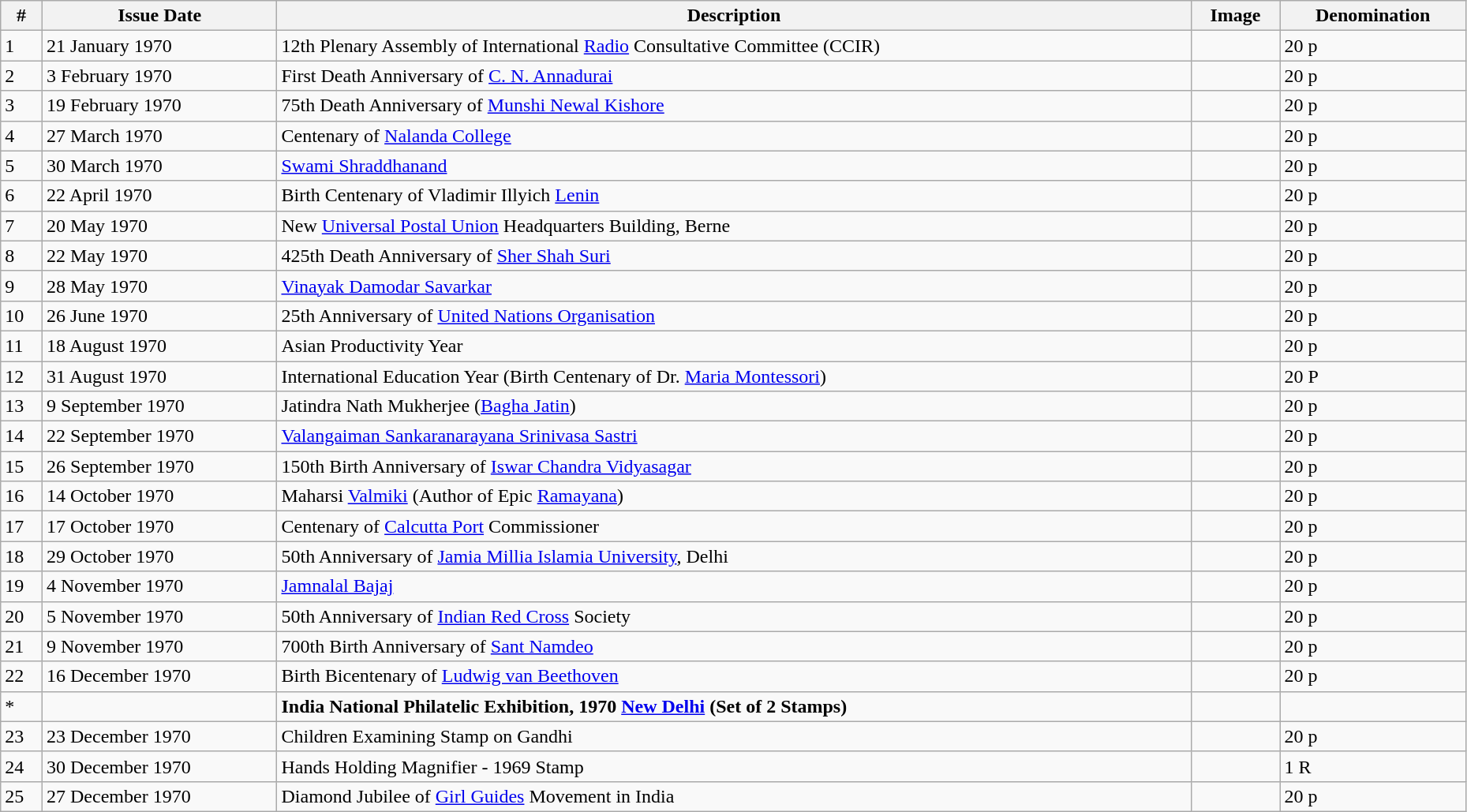<table class = "wikitable" style = "text-align:justify" width = "98%">
<tr>
<th>#</th>
<th>Issue Date</th>
<th>Description</th>
<th>Image</th>
<th>Denomination</th>
</tr>
<tr>
<td>1</td>
<td>21 January 1970</td>
<td>12th Plenary Assembly of International <a href='#'>Radio</a> Consultative Committee (CCIR)</td>
<td></td>
<td>20 p</td>
</tr>
<tr>
<td>2</td>
<td>3 February 1970</td>
<td>First Death Anniversary of <a href='#'>C. N. Annadurai</a></td>
<td></td>
<td>20 p</td>
</tr>
<tr>
<td>3</td>
<td>19 February 1970</td>
<td>75th Death Anniversary of <a href='#'>Munshi Newal Kishore</a></td>
<td></td>
<td>20 p</td>
</tr>
<tr>
<td>4</td>
<td>27 March 1970</td>
<td>Centenary of <a href='#'>Nalanda College</a></td>
<td></td>
<td>20 p</td>
</tr>
<tr>
<td>5</td>
<td>30 March 1970</td>
<td><a href='#'>Swami Shraddhanand</a></td>
<td></td>
<td>20 p</td>
</tr>
<tr>
<td>6</td>
<td>22 April 1970</td>
<td>Birth Centenary of Vladimir Illyich <a href='#'>Lenin</a></td>
<td></td>
<td>20 p</td>
</tr>
<tr>
<td>7</td>
<td>20 May 1970</td>
<td>New <a href='#'>Universal Postal Union</a> Headquarters Building, Berne</td>
<td></td>
<td>20 p</td>
</tr>
<tr>
<td>8</td>
<td>22 May 1970</td>
<td>425th Death Anniversary of <a href='#'>Sher Shah Suri</a></td>
<td></td>
<td>20 p</td>
</tr>
<tr>
<td>9</td>
<td>28 May 1970</td>
<td><a href='#'>Vinayak Damodar Savarkar</a></td>
<td></td>
<td>20 p</td>
</tr>
<tr>
<td>10</td>
<td>26 June 1970</td>
<td>25th Anniversary of <a href='#'>United Nations Organisation</a></td>
<td></td>
<td>20 p</td>
</tr>
<tr>
<td>11</td>
<td>18 August 1970</td>
<td>Asian Productivity Year</td>
<td></td>
<td>20 p</td>
</tr>
<tr>
<td>12</td>
<td>31 August 1970</td>
<td>International Education Year (Birth Centenary of Dr. <a href='#'>Maria Montessori</a>)</td>
<td></td>
<td>20 P</td>
</tr>
<tr>
<td>13</td>
<td>9 September 1970</td>
<td>Jatindra Nath Mukherjee (<a href='#'>Bagha Jatin</a>)</td>
<td></td>
<td>20 p</td>
</tr>
<tr>
<td>14</td>
<td>22 September 1970</td>
<td><a href='#'>Valangaiman Sankaranarayana Srinivasa Sastri</a></td>
<td></td>
<td>20 p</td>
</tr>
<tr>
<td>15</td>
<td>26 September 1970</td>
<td>150th Birth Anniversary of <a href='#'>Iswar Chandra Vidyasagar</a></td>
<td></td>
<td>20 p</td>
</tr>
<tr>
<td>16</td>
<td>14 October 1970</td>
<td>Maharsi <a href='#'>Valmiki</a> (Author of Epic <a href='#'>Ramayana</a>)</td>
<td></td>
<td>20 p</td>
</tr>
<tr>
<td>17</td>
<td>17 October 1970</td>
<td>Centenary of <a href='#'>Calcutta Port</a> Commissioner</td>
<td></td>
<td>20 p</td>
</tr>
<tr>
<td>18</td>
<td>29 October 1970</td>
<td>50th Anniversary of <a href='#'>Jamia Millia Islamia University</a>, Delhi</td>
<td></td>
<td>20 p</td>
</tr>
<tr>
<td>19</td>
<td>4 November 1970</td>
<td><a href='#'>Jamnalal Bajaj</a></td>
<td></td>
<td>20 p</td>
</tr>
<tr>
<td>20</td>
<td>5 November 1970</td>
<td>50th Anniversary of <a href='#'>Indian Red Cross</a> Society</td>
<td></td>
<td>20 p</td>
</tr>
<tr>
<td>21</td>
<td>9 November 1970</td>
<td>700th Birth Anniversary of <a href='#'>Sant Namdeo</a></td>
<td></td>
<td>20 p</td>
</tr>
<tr>
<td>22</td>
<td>16 December 1970</td>
<td>Birth Bicentenary of <a href='#'>Ludwig van Beethoven</a></td>
<td></td>
<td>20 p</td>
</tr>
<tr>
<td>*</td>
<td></td>
<td><strong>India National Philatelic Exhibition, 1970 <a href='#'>New Delhi</a> (Set of 2 Stamps)</strong></td>
<td></td>
<td></td>
</tr>
<tr>
<td>23</td>
<td>23 December 1970</td>
<td>Children Examining Stamp on Gandhi</td>
<td></td>
<td>20 p</td>
</tr>
<tr>
<td>24</td>
<td>30 December 1970</td>
<td>Hands Holding Magnifier - 1969 Stamp</td>
<td></td>
<td>1 R</td>
</tr>
<tr>
<td>25</td>
<td>27 December 1970</td>
<td>Diamond Jubilee of <a href='#'>Girl Guides</a> Movement in India</td>
<td></td>
<td>20 p</td>
</tr>
</table>
